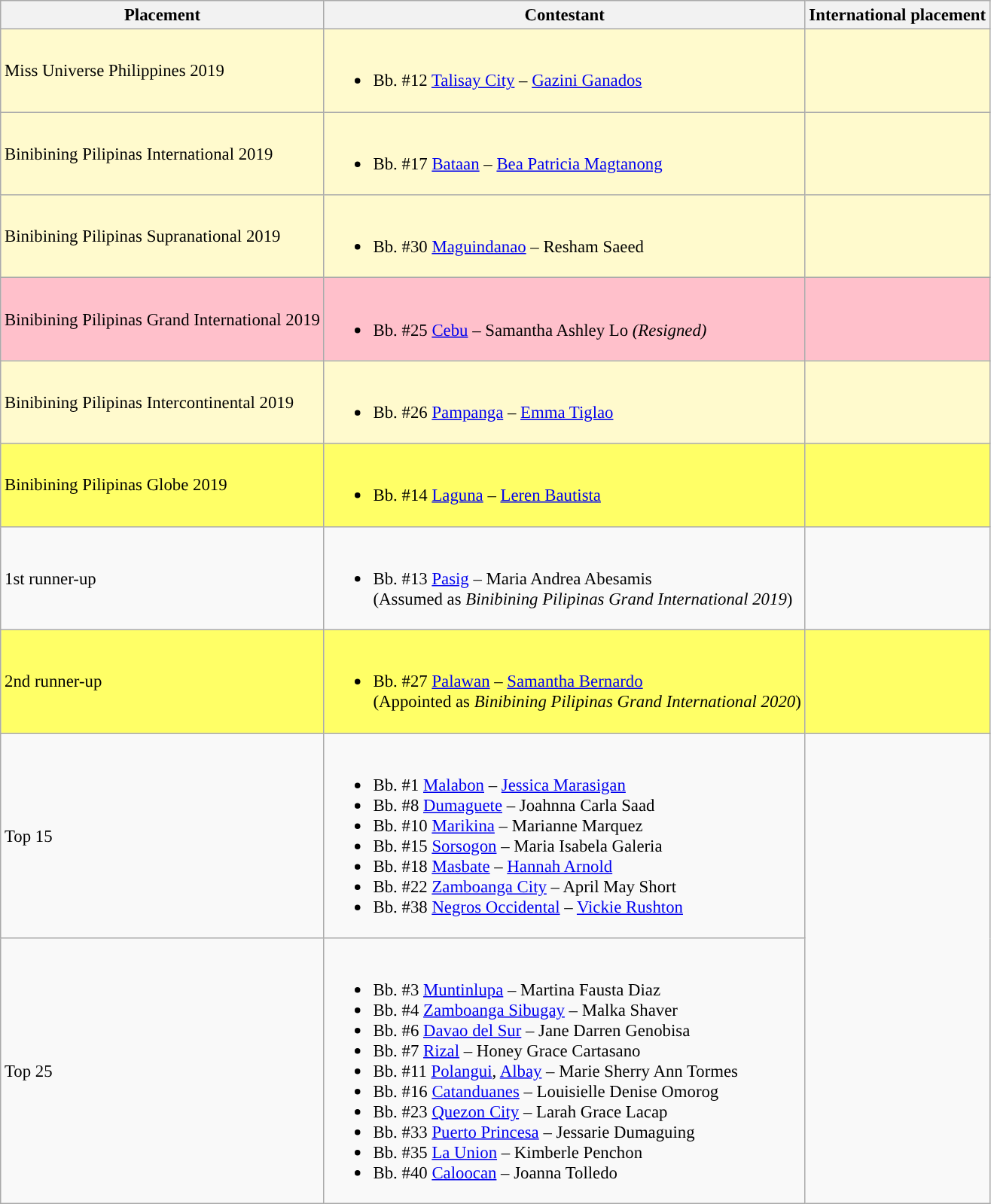<table class="wikitable sortable" style="font-size:95%;">
<tr>
<th>Placement</th>
<th>Contestant</th>
<th>International placement</th>
</tr>
<tr style="background:#FFFACD;">
<td>Miss Universe Philippines 2019</td>
<td><br><ul><li>Bb. #12 <a href='#'>Talisay City</a> – <a href='#'>Gazini Ganados</a></li></ul></td>
<td></td>
</tr>
<tr style="background:#FFFACD;">
<td>Binibining Pilipinas International 2019</td>
<td><br><ul><li>Bb. #17 <a href='#'>Bataan</a> – <a href='#'>Bea Patricia Magtanong</a></li></ul></td>
<td></td>
</tr>
<tr style="background:#FFFACD;">
<td>Binibining Pilipinas Supranational 2019</td>
<td><br><ul><li>Bb. #30 <a href='#'>Maguindanao</a> – Resham Saeed</li></ul></td>
<td></td>
</tr>
<tr style="background:pink;">
<td>Binibining Pilipinas Grand International 2019</td>
<td><br><ul><li>Bb. #25 <a href='#'>Cebu</a> – Samantha Ashley Lo <em>(Resigned)</em></li></ul></td>
<td></td>
</tr>
<tr style="background:#FFFACD;">
<td>Binibining Pilipinas Intercontinental 2019</td>
<td><br><ul><li>Bb. #26 <a href='#'>Pampanga</a> – <a href='#'>Emma Tiglao</a></li></ul></td>
<td></td>
</tr>
<tr style="background:#FFFF66;">
<td>Binibining Pilipinas Globe 2019</td>
<td><br><ul><li>Bb. #14 <a href='#'>Laguna</a> – <a href='#'>Leren Bautista</a></li></ul></td>
<td></td>
</tr>
<tr>
<td>1st runner-up</td>
<td><br><ul><li>Bb. #13 <a href='#'>Pasig</a> – Maria Andrea Abesamis<br>(Assumed as <em>Binibining Pilipinas Grand International 2019</em>)</li></ul></td>
</tr>
<tr style="background:#FFFF66;">
<td>2nd runner-up</td>
<td><br><ul><li>Bb. #27 <a href='#'>Palawan</a> – <a href='#'>Samantha Bernardo</a><br>(Appointed as <em>Binibining Pilipinas Grand International 2020</em>)</li></ul></td>
<td></td>
</tr>
<tr>
<td>Top 15</td>
<td><br><ul><li>Bb. #1 <a href='#'>Malabon</a> – <a href='#'>Jessica Marasigan</a></li><li>Bb. #8 <a href='#'>Dumaguete</a> – Joahnna Carla Saad</li><li>Bb. #10 <a href='#'>Marikina</a> – Marianne Marquez</li><li>Bb. #15 <a href='#'>Sorsogon</a> – Maria Isabela Galeria</li><li>Bb. #18 <a href='#'>Masbate</a> – <a href='#'>Hannah Arnold</a></li><li>Bb. #22 <a href='#'>Zamboanga City</a> – April May Short</li><li>Bb. #38 <a href='#'>Negros Occidental</a> – <a href='#'>Vickie Rushton</a></li></ul></td>
</tr>
<tr>
<td>Top 25</td>
<td><br><ul><li>Bb. #3 <a href='#'>Muntinlupa</a> – Martina Fausta Diaz</li><li>Bb. #4 <a href='#'>Zamboanga Sibugay</a> – Malka Shaver</li><li>Bb. #6 <a href='#'>Davao del Sur</a> – Jane Darren Genobisa</li><li>Bb. #7 <a href='#'>Rizal</a> – Honey Grace Cartasano</li><li>Bb. #11 <a href='#'>Polangui</a>, <a href='#'>Albay</a> – Marie Sherry Ann Tormes</li><li>Bb. #16 <a href='#'>Catanduanes</a> – Louisielle Denise Omorog</li><li>Bb. #23 <a href='#'>Quezon City</a> – Larah Grace Lacap</li><li>Bb. #33 <a href='#'>Puerto Princesa</a> – Jessarie Dumaguing</li><li>Bb. #35 <a href='#'>La Union</a> – Kimberle Penchon</li><li>Bb. #40 <a href='#'>Caloocan</a> – Joanna Tolledo</li></ul></td>
</tr>
</table>
